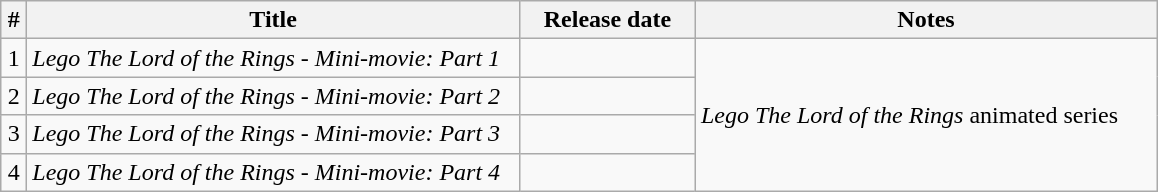<table class="wikitable sortable">
<tr>
<th width=10>#</th>
<th width=321>Title</th>
<th width=110>Release date</th>
<th width=300>Notes</th>
</tr>
<tr>
<td align="center">1</td>
<td><em>Lego The Lord of the Rings - Mini-movie: Part 1</em></td>
<td align="right"></td>
<td rowspan="4"><em>Lego The Lord of the Rings</em> animated series</td>
</tr>
<tr>
<td align="center">2</td>
<td><em>Lego The Lord of the Rings - Mini-movie: Part 2</em></td>
<td align="right"></td>
</tr>
<tr>
<td align="center">3</td>
<td><em>Lego The Lord of the Rings - Mini-movie: Part 3</em></td>
<td align="right"></td>
</tr>
<tr>
<td align="center">4</td>
<td><em>Lego The Lord of the Rings - Mini-movie: Part 4</em></td>
<td align="right"></td>
</tr>
</table>
